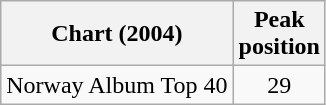<table class="wikitable">
<tr>
<th>Chart (2004)</th>
<th>Peak<br>position</th>
</tr>
<tr>
<td>Norway Album Top 40</td>
<td align="center">29</td>
</tr>
</table>
